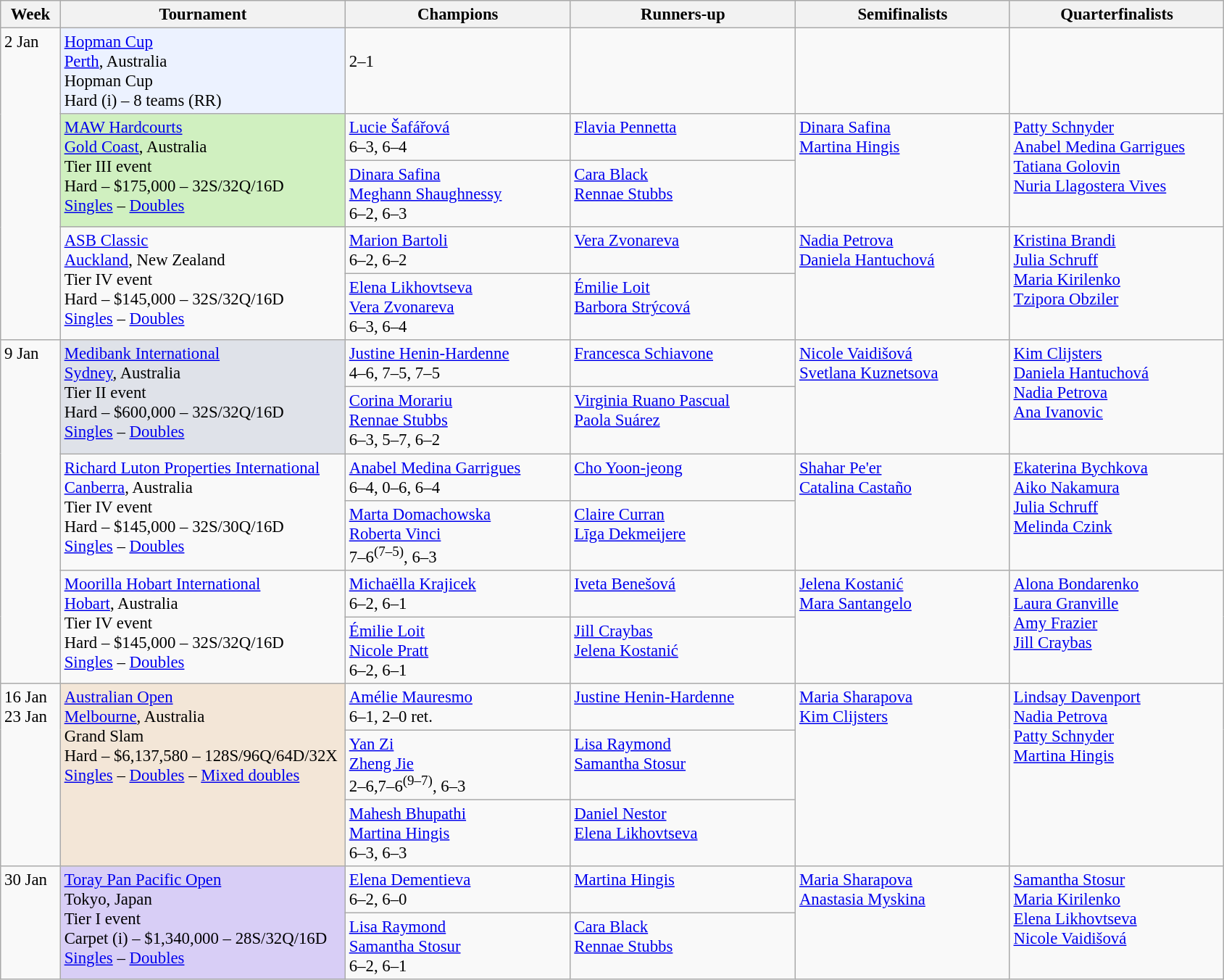<table class=wikitable style=font-size:95%>
<tr>
<th style="width:48px;">Week</th>
<th style="width:255px;">Tournament</th>
<th style="width:200px;">Champions</th>
<th style="width:200px;">Runners-up</th>
<th style="width:190px;">Semifinalists</th>
<th style="width:190px;">Quarterfinalists</th>
</tr>
<tr valign=top>
<td rowspan=5>2 Jan</td>
<td style="background:#ECF2FF;"><a href='#'>Hopman Cup</a><br> <a href='#'>Perth</a>, Australia<br>Hopman Cup<br> Hard (i) – 8 teams (RR)</td>
<td><br>2–1</td>
<td></td>
<td><br><br></td>
<td><br><br></td>
</tr>
<tr valign="top">
<td rowspan=2 bgcolor="#d0f0c0"><a href='#'>MAW Hardcourts</a><br> <a href='#'>Gold Coast</a>, Australia <br>Tier III event <br> Hard – $175,000 – 32S/32Q/16D<br><a href='#'>Singles</a> – <a href='#'>Doubles</a></td>
<td> <a href='#'>Lucie Šafářová</a><br>6–3, 6–4</td>
<td> <a href='#'>Flavia Pennetta</a></td>
<td rowspan=2>  <a href='#'>Dinara Safina</a><br> <a href='#'>Martina Hingis</a></td>
<td rowspan=2> <a href='#'>Patty Schnyder</a><br> <a href='#'>Anabel Medina Garrigues</a><br> <a href='#'>Tatiana Golovin</a><br> <a href='#'>Nuria Llagostera Vives</a></td>
</tr>
<tr valign="top">
<td> <a href='#'>Dinara Safina</a> <br>  <a href='#'>Meghann Shaughnessy</a><br> 6–2, 6–3</td>
<td> <a href='#'>Cara Black</a> <br>  <a href='#'>Rennae Stubbs</a></td>
</tr>
<tr valign="top">
<td rowspan=2><a href='#'>ASB Classic</a><br>  <a href='#'>Auckland</a>, New Zealand <br>Tier IV event<br>Hard – $145,000 – 32S/32Q/16D<br> <a href='#'>Singles</a> – <a href='#'>Doubles</a></td>
<td> <a href='#'>Marion Bartoli</a><br>6–2, 6–2</td>
<td> <a href='#'>Vera Zvonareva</a></td>
<td rowspan=2> <a href='#'>Nadia Petrova</a><br> <a href='#'>Daniela Hantuchová</a></td>
<td rowspan=2> <a href='#'>Kristina Brandi</a><br> <a href='#'>Julia Schruff</a><br> <a href='#'>Maria Kirilenko</a><br> <a href='#'>Tzipora Obziler</a></td>
</tr>
<tr valign="top">
<td> <a href='#'>Elena Likhovtseva</a> <br>  <a href='#'>Vera Zvonareva</a><br> 6–3, 6–4</td>
<td> <a href='#'>Émilie Loit</a> <br>  <a href='#'>Barbora Strýcová</a></td>
</tr>
<tr valign="top">
<td rowspan=6>9 Jan</td>
<td rowspan=2 bgcolor="#dfe2e9"><a href='#'>Medibank International</a><br>  <a href='#'>Sydney</a>, Australia <br>Tier II event <br> Hard – $600,000 – 32S/32Q/16D<br> <a href='#'>Singles</a> – <a href='#'>Doubles</a></td>
<td> <a href='#'>Justine Henin-Hardenne</a><br>4–6, 7–5, 7–5</td>
<td> <a href='#'>Francesca Schiavone</a></td>
<td rowspan=2> <a href='#'>Nicole Vaidišová</a><br> <a href='#'>Svetlana Kuznetsova</a></td>
<td rowspan=2> <a href='#'>Kim Clijsters</a><br> <a href='#'>Daniela Hantuchová</a><br> <a href='#'>Nadia Petrova</a><br> <a href='#'>Ana Ivanovic</a></td>
</tr>
<tr valign="top">
<td> <a href='#'>Corina Morariu</a> <br>  <a href='#'>Rennae Stubbs</a><br> 6–3, 5–7, 6–2</td>
<td> <a href='#'>Virginia Ruano Pascual</a> <br>  <a href='#'>Paola Suárez</a></td>
</tr>
<tr valign="top">
<td rowspan=2><a href='#'>Richard Luton Properties International</a><br> <a href='#'>Canberra</a>, Australia <br>Tier IV event <br> Hard – $145,000 – 32S/30Q/16D<br><a href='#'>Singles</a> – <a href='#'>Doubles</a></td>
<td> <a href='#'>Anabel Medina Garrigues</a><br>6–4, 0–6, 6–4</td>
<td> <a href='#'>Cho Yoon-jeong</a></td>
<td rowspan=2> <a href='#'>Shahar Pe'er</a><br> <a href='#'>Catalina Castaño</a></td>
<td rowspan=2> <a href='#'>Ekaterina Bychkova</a> <br>  <a href='#'>Aiko Nakamura</a><br>  <a href='#'>Julia Schruff</a><br> <a href='#'>Melinda Czink</a></td>
</tr>
<tr valign="top">
<td> <a href='#'>Marta Domachowska</a> <br>  <a href='#'>Roberta Vinci</a><br> 7–6<sup>(7–5)</sup>, 6–3</td>
<td> <a href='#'>Claire Curran</a> <br>  <a href='#'>Līga Dekmeijere</a></td>
</tr>
<tr valign="top">
<td rowspan=2><a href='#'>Moorilla Hobart International</a><br> <a href='#'>Hobart</a>, Australia <br>Tier IV event <br> Hard – $145,000 – 32S/32Q/16D<br><a href='#'>Singles</a> – <a href='#'>Doubles</a></td>
<td> <a href='#'>Michaëlla Krajicek</a><br>6–2, 6–1</td>
<td> <a href='#'>Iveta Benešová</a></td>
<td rowspan=2> <a href='#'>Jelena Kostanić</a><br> <a href='#'>Mara Santangelo</a></td>
<td rowspan=2> <a href='#'>Alona Bondarenko</a> <br>  <a href='#'>Laura Granville</a><br>  <a href='#'>Amy Frazier</a><br> <a href='#'>Jill Craybas</a></td>
</tr>
<tr valign="top">
<td> <a href='#'>Émilie Loit</a> <br>  <a href='#'>Nicole Pratt</a><br> 6–2, 6–1</td>
<td> <a href='#'>Jill Craybas</a> <br>  <a href='#'>Jelena Kostanić</a></td>
</tr>
<tr valign="top">
<td rowspan=3>16 Jan <br>23 Jan</td>
<td style="background:#F3E6D7;" rowspan="3"><a href='#'>Australian Open</a><br> <a href='#'>Melbourne</a>, Australia <br>Grand Slam<br>Hard – $6,137,580 – 128S/96Q/64D/32X<br><a href='#'>Singles</a> – <a href='#'>Doubles</a> – <a href='#'>Mixed doubles</a></td>
<td> <a href='#'>Amélie Mauresmo</a> <br> 6–1, 2–0 ret.</td>
<td> <a href='#'>Justine Henin-Hardenne</a></td>
<td rowspan=3> <a href='#'>Maria Sharapova</a><br> <a href='#'>Kim Clijsters</a></td>
<td rowspan=3> <a href='#'>Lindsay Davenport</a> <br> <a href='#'>Nadia Petrova</a> <br> <a href='#'>Patty Schnyder</a> <br> <a href='#'>Martina Hingis</a></td>
</tr>
<tr valign="top">
<td> <a href='#'>Yan Zi</a> <br>  <a href='#'>Zheng Jie</a> <br> 2–6,7–6<sup>(9–7)</sup>, 6–3</td>
<td> <a href='#'>Lisa Raymond</a> <br>  <a href='#'>Samantha Stosur</a></td>
</tr>
<tr valign="top">
<td> <a href='#'>Mahesh Bhupathi</a> <br>  <a href='#'>Martina Hingis</a><br>6–3, 6–3</td>
<td> <a href='#'>Daniel Nestor</a> <br>  <a href='#'>Elena Likhovtseva</a></td>
</tr>
<tr valign="top">
<td rowspan=2>30 Jan</td>
<td rowspan=2 bgcolor="#d8cef6"><a href='#'>Toray Pan Pacific Open</a><br> Tokyo, Japan <br>Tier I event <br> Carpet (i) – $1,340,000 – 28S/32Q/16D<br><a href='#'>Singles</a> – <a href='#'>Doubles</a></td>
<td> <a href='#'>Elena Dementieva</a><br>6–2, 6–0</td>
<td> <a href='#'>Martina Hingis</a></td>
<td rowspan=2> <a href='#'>Maria Sharapova</a><br> <a href='#'>Anastasia Myskina</a></td>
<td rowspan=2> <a href='#'>Samantha Stosur</a> <br>  <a href='#'>Maria Kirilenko</a><br>  <a href='#'>Elena Likhovtseva</a><br> <a href='#'>Nicole Vaidišová</a></td>
</tr>
<tr valign="top">
<td> <a href='#'>Lisa Raymond</a> <br>  <a href='#'>Samantha Stosur</a><br> 6–2, 6–1</td>
<td> <a href='#'>Cara Black</a> <br>  <a href='#'>Rennae Stubbs</a></td>
</tr>
</table>
